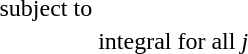<table>
<tr>
<td colspan="2"></td>
<td></td>
</tr>
<tr>
<td>subject to</td>
<td></td>
<td></td>
</tr>
<tr>
<td></td>
<td> integral for all <em>j</em></td>
</tr>
</table>
